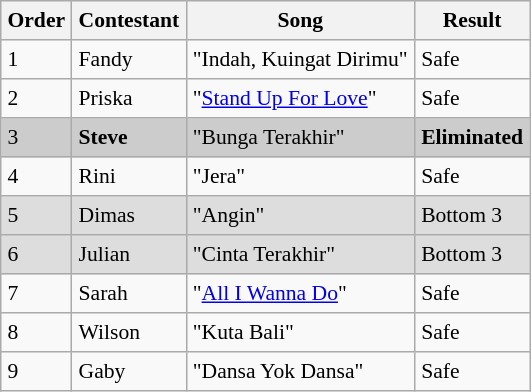<table border="8" cellpadding="4" cellspacing="0" style="margin:  1em 1em 1em 0; background: #f9f9f9; border: 1px #aaa  solid; border-collapse: collapse; font-size: 90%;">
<tr style="background:#f2f2f2;">
<th>Order</th>
<th>Contestant</th>
<th>Song </th>
<th>Result</th>
</tr>
<tr>
<td>1</td>
<td>Fandy</td>
<td>"Indah, Kuingat Dirimu"</td>
<td>Safe</td>
</tr>
<tr>
<td>2</td>
<td>Priska</td>
<td>"<a href='#'>Stand Up For Love</a>" </td>
<td>Safe</td>
</tr>
<tr style="background:#ccc;">
<td>3</td>
<td><strong>Steve</strong></td>
<td>"Bunga Terakhir" </td>
<td><strong>Eliminated</strong></td>
</tr>
<tr>
<td>4</td>
<td>Rini</td>
<td>"Jera" </td>
<td>Safe</td>
</tr>
<tr style="background:#ddd;">
<td>5</td>
<td>Dimas</td>
<td>"Angin" </td>
<td>Bottom 3</td>
</tr>
<tr style="background:#ddd;">
<td>6</td>
<td>Julian</td>
<td>"Cinta Terakhir" </td>
<td>Bottom 3</td>
</tr>
<tr>
<td>7</td>
<td>Sarah</td>
<td>"<a href='#'>All I Wanna Do</a>"</td>
<td>Safe</td>
</tr>
<tr>
<td>8</td>
<td>Wilson</td>
<td>"Kuta Bali"</td>
<td>Safe</td>
</tr>
<tr>
<td>9</td>
<td>Gaby</td>
<td>"Dansa Yok Dansa" </td>
<td>Safe</td>
</tr>
</table>
